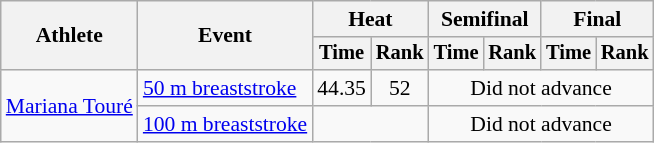<table class="wikitable" style="text-align:center; font-size:90%">
<tr>
<th rowspan="2">Athlete</th>
<th rowspan="2">Event</th>
<th colspan="2">Heat</th>
<th colspan="2">Semifinal</th>
<th colspan="2">Final</th>
</tr>
<tr style="font-size:95%">
<th>Time</th>
<th>Rank</th>
<th>Time</th>
<th>Rank</th>
<th>Time</th>
<th>Rank</th>
</tr>
<tr>
<td align=left rowspan=2><a href='#'>Mariana Touré</a></td>
<td align=left><a href='#'>50 m breaststroke</a></td>
<td>44.35</td>
<td>52</td>
<td colspan=4>Did not advance</td>
</tr>
<tr>
<td align=left><a href='#'>100 m breaststroke</a></td>
<td colspan=2></td>
<td colspan=4>Did not advance</td>
</tr>
</table>
